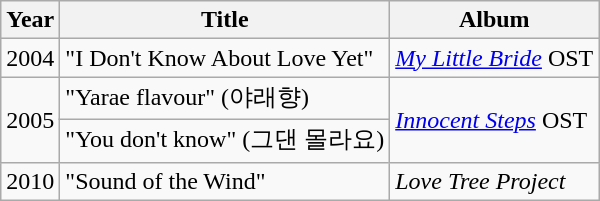<table class="wikitable sortable">
<tr>
<th>Year</th>
<th>Title</th>
<th>Album</th>
</tr>
<tr>
<td>2004</td>
<td>"I Don't Know About Love Yet"</td>
<td><em><a href='#'>My Little Bride</a></em> OST</td>
</tr>
<tr>
<td rowspan=2>2005</td>
<td>"Yarae flavour" (야래향)</td>
<td rowspan="2"><em><a href='#'>Innocent Steps</a></em> OST</td>
</tr>
<tr>
<td>"You don't know" (그댄 몰라요)</td>
</tr>
<tr>
<td>2010</td>
<td>"Sound of the Wind"</td>
<td><em>Love Tree Project</em></td>
</tr>
</table>
